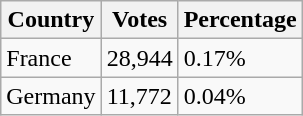<table class="wikitable">
<tr>
<th>Country</th>
<th>Votes</th>
<th>Percentage</th>
</tr>
<tr>
<td>France</td>
<td>28,944</td>
<td>0.17%</td>
</tr>
<tr>
<td>Germany</td>
<td>11,772</td>
<td>0.04%</td>
</tr>
</table>
